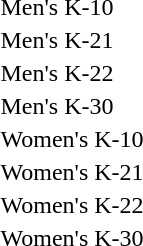<table>
<tr>
<td rowspan=2>Men's K-10</td>
<td rowspan=2></td>
<td rowspan=2></td>
<td></td>
</tr>
<tr>
<td></td>
</tr>
<tr>
<td rowspan=2>Men's K-21</td>
<td rowspan=2></td>
<td rowspan=2></td>
<td></td>
</tr>
<tr>
<td></td>
</tr>
<tr>
<td rowspan=2>Men's K-22</td>
<td rowspan=2></td>
<td rowspan=2></td>
<td></td>
</tr>
<tr>
<td></td>
</tr>
<tr>
<td rowspan=2>Men's K-30</td>
<td rowspan=2></td>
<td rowspan=2></td>
<td></td>
</tr>
<tr>
<td></td>
</tr>
<tr>
<td rowspan=2>Women's K-10</td>
<td rowspan=2></td>
<td rowspan=2></td>
<td></td>
</tr>
<tr>
<td></td>
</tr>
<tr>
<td rowspan=2>Women's K-21</td>
<td rowspan=2></td>
<td rowspan=2></td>
<td></td>
</tr>
<tr>
<td></td>
</tr>
<tr>
<td rowspan=2>Women's K-22</td>
<td rowspan=2></td>
<td rowspan=2></td>
<td></td>
</tr>
<tr>
<td></td>
</tr>
<tr>
<td rowspan=2>Women's K-30</td>
<td rowspan=2></td>
<td rowspan=2></td>
<td></td>
</tr>
<tr>
<td></td>
</tr>
</table>
